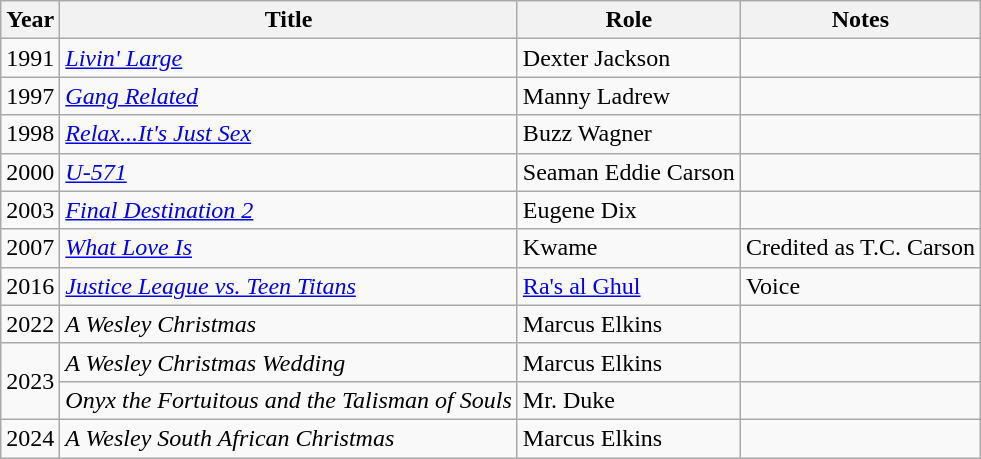<table class="wikitable sortable">
<tr>
<th>Year</th>
<th>Title</th>
<th>Role</th>
<th>Notes</th>
</tr>
<tr>
<td>1991</td>
<td><em><a href='#'>Livin' Large</a></em></td>
<td>Dexter Jackson</td>
<td></td>
</tr>
<tr>
<td>1997</td>
<td><em><a href='#'>Gang Related</a></em></td>
<td>Manny Ladrew</td>
<td></td>
</tr>
<tr>
<td>1998</td>
<td><em><a href='#'>Relax...It's Just Sex</a></em></td>
<td>Buzz Wagner</td>
<td></td>
</tr>
<tr>
<td>2000</td>
<td><em><a href='#'>U-571</a></em></td>
<td>Seaman Eddie Carson</td>
<td></td>
</tr>
<tr>
<td>2003</td>
<td><em><a href='#'>Final Destination 2</a></em></td>
<td>Eugene Dix</td>
<td></td>
</tr>
<tr>
<td>2007</td>
<td><em><a href='#'>What Love Is</a></em></td>
<td>Kwame</td>
<td>Credited as T.C. Carson</td>
</tr>
<tr>
<td>2016</td>
<td><em><a href='#'>Justice League vs. Teen Titans</a></em></td>
<td><a href='#'>Ra's al Ghul</a></td>
<td>Voice</td>
</tr>
<tr>
<td>2022</td>
<td><em>A Wesley Christmas</em></td>
<td>Marcus Elkins</td>
<td></td>
</tr>
<tr>
<td rowspan="2">2023</td>
<td><em>A Wesley Christmas Wedding</em></td>
<td>Marcus Elkins</td>
<td></td>
</tr>
<tr>
<td><em>Onyx the Fortuitous and the Talisman of Souls</em></td>
<td>Mr. Duke</td>
<td></td>
</tr>
<tr>
<td>2024</td>
<td><em>A Wesley South African Christmas</em></td>
<td>Marcus Elkins</td>
<td></td>
</tr>
</table>
